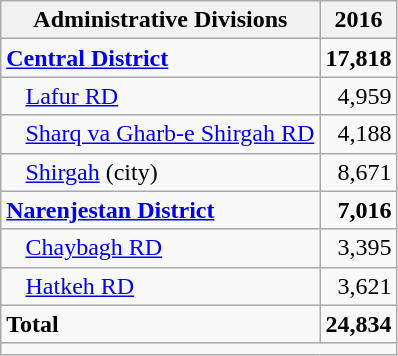<table class="wikitable">
<tr>
<th>Administrative Divisions</th>
<th>2016</th>
</tr>
<tr>
<td><strong><a href='#'>Central District</a></strong></td>
<td style="text-align: right;"><strong>17,818</strong></td>
</tr>
<tr>
<td style="padding-left: 1em;"><a href='#'>Lafur RD</a></td>
<td style="text-align: right;">4,959</td>
</tr>
<tr>
<td style="padding-left: 1em;"><a href='#'>Sharq va Gharb-e Shirgah RD</a></td>
<td style="text-align: right;">4,188</td>
</tr>
<tr>
<td style="padding-left: 1em;"><a href='#'>Shirgah</a> (city)</td>
<td style="text-align: right;">8,671</td>
</tr>
<tr>
<td><strong><a href='#'>Narenjestan District</a></strong></td>
<td style="text-align: right;"><strong>7,016</strong></td>
</tr>
<tr>
<td style="padding-left: 1em;"><a href='#'>Chaybagh RD</a></td>
<td style="text-align: right;">3,395</td>
</tr>
<tr>
<td style="padding-left: 1em;"><a href='#'>Hatkeh RD</a></td>
<td style="text-align: right;">3,621</td>
</tr>
<tr>
<td><strong>Total</strong></td>
<td style="text-align: right;"><strong>24,834</strong></td>
</tr>
<tr>
<td colspan=2></td>
</tr>
</table>
